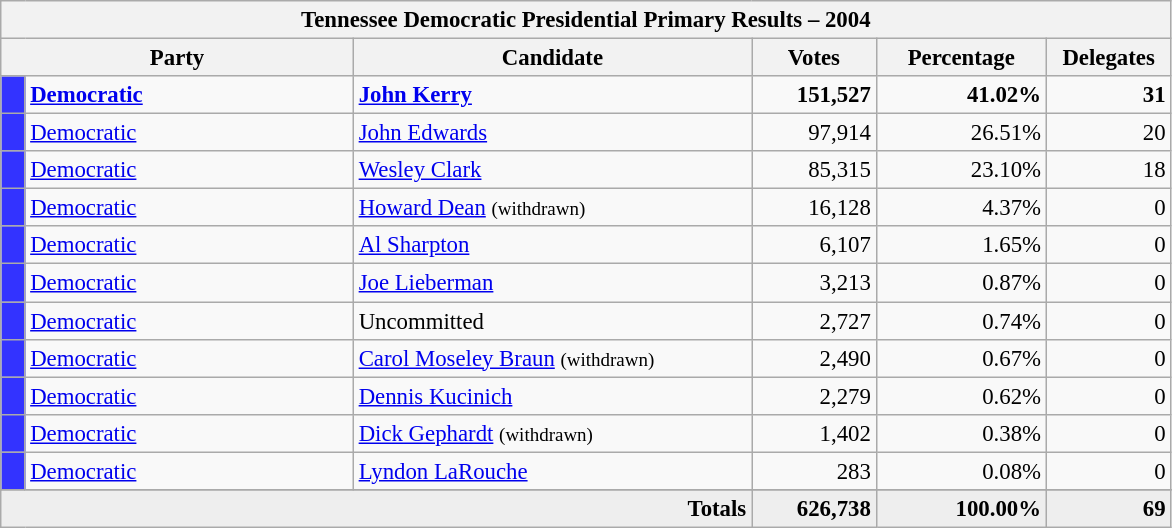<table class="wikitable" style="font-size: 95%;">
<tr>
<th colspan="6">Tennessee Democratic Presidential Primary Results – 2004</th>
</tr>
<tr>
<th colspan="2" style="width: 15em">Party</th>
<th style="width: 17em">Candidate</th>
<th style="width: 5em">Votes</th>
<th style="width: 7em">Percentage</th>
<th style="width: 5em">Delegates</th>
</tr>
<tr>
<th style="background-color:#3333FF; width: 3px"></th>
<td style="width: 130px"><strong><a href='#'>Democratic</a></strong></td>
<td><strong><a href='#'>John Kerry</a></strong></td>
<td align="right"><strong>151,527</strong></td>
<td align="right"><strong>41.02%</strong></td>
<td align="right"><strong>31</strong></td>
</tr>
<tr>
<th style="background-color:#3333FF; width: 3px"></th>
<td style="width: 130px"><a href='#'>Democratic</a></td>
<td><a href='#'>John Edwards</a></td>
<td align="right">97,914</td>
<td align="right">26.51%</td>
<td align="right">20</td>
</tr>
<tr>
<th style="background-color:#3333FF; width: 3px"></th>
<td style="width: 130px"><a href='#'>Democratic</a></td>
<td><a href='#'>Wesley Clark</a></td>
<td align="right">85,315</td>
<td align="right">23.10%</td>
<td align="right">18</td>
</tr>
<tr>
<th style="background-color:#3333FF; width: 3px"></th>
<td style="width: 130px"><a href='#'>Democratic</a></td>
<td><a href='#'>Howard Dean</a> <small>(withdrawn)</small></td>
<td align="right">16,128</td>
<td align="right">4.37%</td>
<td align="right">0</td>
</tr>
<tr>
<th style="background-color:#3333FF; width: 3px"></th>
<td style="width: 130px"><a href='#'>Democratic</a></td>
<td><a href='#'>Al Sharpton</a></td>
<td align="right">6,107</td>
<td align="right">1.65%</td>
<td align="right">0</td>
</tr>
<tr>
<th style="background-color:#3333FF; width: 3px"></th>
<td style="width: 130px"><a href='#'>Democratic</a></td>
<td><a href='#'>Joe Lieberman</a></td>
<td align="right">3,213</td>
<td align="right">0.87%</td>
<td align="right">0</td>
</tr>
<tr>
<th style="background-color:#3333FF; width: 3px"></th>
<td style="width: 130px"><a href='#'>Democratic</a></td>
<td>Uncommitted</td>
<td align="right">2,727</td>
<td align="right">0.74%</td>
<td align="right">0</td>
</tr>
<tr>
<th style="background-color:#3333FF; width: 3px"></th>
<td style="width: 130px"><a href='#'>Democratic</a></td>
<td><a href='#'>Carol Moseley Braun</a> <small>(withdrawn)</small></td>
<td align="right">2,490</td>
<td align="right">0.67%</td>
<td align="right">0</td>
</tr>
<tr>
<th style="background-color:#3333FF; width: 3px"></th>
<td style="width: 130px"><a href='#'>Democratic</a></td>
<td><a href='#'>Dennis Kucinich</a></td>
<td align="right">2,279</td>
<td align="right">0.62%</td>
<td align="right">0</td>
</tr>
<tr>
<th style="background-color:#3333FF; width: 3px"></th>
<td style="width: 130px"><a href='#'>Democratic</a></td>
<td><a href='#'>Dick Gephardt</a> <small>(withdrawn)</small></td>
<td align="right">1,402</td>
<td align="right">0.38%</td>
<td align="right">0</td>
</tr>
<tr>
<th style="background-color:#3333FF; width: 3px"></th>
<td style="width: 130px"><a href='#'>Democratic</a></td>
<td><a href='#'>Lyndon LaRouche</a></td>
<td align="right">283</td>
<td align="right">0.08%</td>
<td align="right">0</td>
</tr>
<tr>
</tr>
<tr bgcolor="#EEEEEE">
<td colspan="3" align="right"><strong>Totals</strong></td>
<td align="right"><strong>626,738</strong></td>
<td align="right"><strong>100.00%</strong></td>
<td align="right"><strong>69</strong></td>
</tr>
</table>
